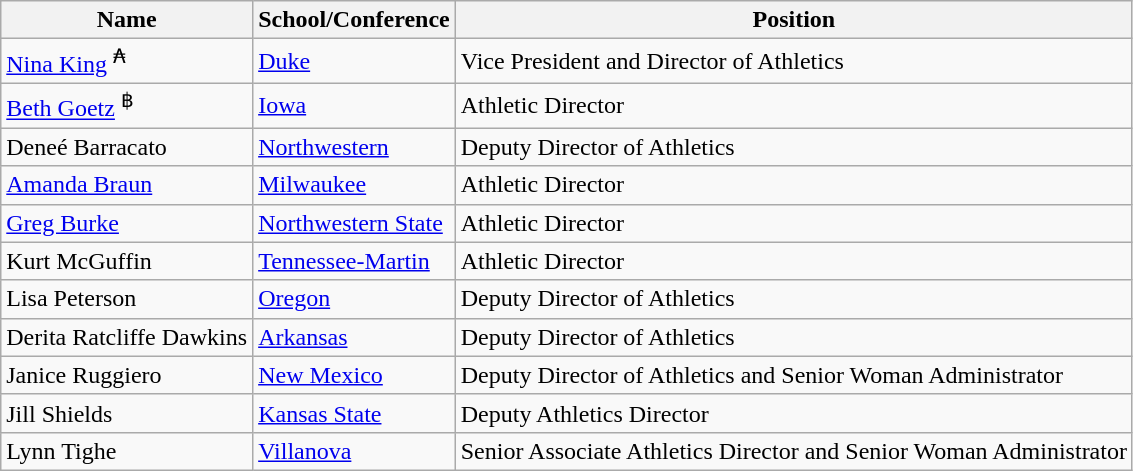<table class="wikitable">
<tr>
<th>Name</th>
<th>School/Conference</th>
<th>Position</th>
</tr>
<tr>
<td><a href='#'>Nina King</a> <sup>₳</sup></td>
<td><a href='#'>Duke</a></td>
<td>Vice President and Director of Athletics</td>
</tr>
<tr>
<td><a href='#'>Beth Goetz</a> <sup>฿</sup></td>
<td><a href='#'>Iowa</a></td>
<td>Athletic Director</td>
</tr>
<tr>
<td>Deneé Barracato</td>
<td><a href='#'>Northwestern</a></td>
<td>Deputy Director of Athletics</td>
</tr>
<tr>
<td><a href='#'>Amanda Braun</a></td>
<td><a href='#'>Milwaukee</a></td>
<td>Athletic Director</td>
</tr>
<tr>
<td><a href='#'>Greg Burke</a></td>
<td><a href='#'>Northwestern State</a></td>
<td>Athletic Director</td>
</tr>
<tr>
<td>Kurt McGuffin</td>
<td><a href='#'>Tennessee-Martin</a></td>
<td>Athletic Director</td>
</tr>
<tr>
<td>Lisa Peterson</td>
<td><a href='#'>Oregon</a></td>
<td>Deputy Director of Athletics</td>
</tr>
<tr>
<td>Derita Ratcliffe Dawkins</td>
<td><a href='#'>Arkansas</a></td>
<td>Deputy Director of Athletics</td>
</tr>
<tr>
<td>Janice Ruggiero</td>
<td><a href='#'>New Mexico</a></td>
<td>Deputy Director of Athletics and Senior Woman Administrator</td>
</tr>
<tr>
<td>Jill Shields</td>
<td><a href='#'>Kansas State</a></td>
<td>Deputy Athletics Director</td>
</tr>
<tr>
<td>Lynn Tighe</td>
<td><a href='#'>Villanova</a></td>
<td>Senior Associate Athletics Director and Senior Woman Administrator</td>
</tr>
</table>
